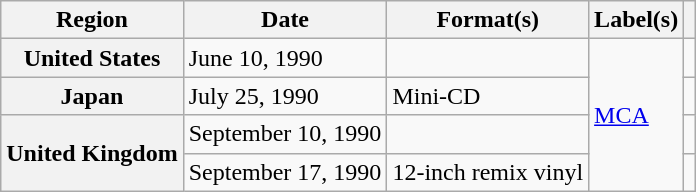<table class="wikitable plainrowheaders">
<tr>
<th scope="col">Region</th>
<th scope="col">Date</th>
<th scope="col">Format(s)</th>
<th scope="col">Label(s)</th>
<th scope="col"></th>
</tr>
<tr>
<th scope="row">United States</th>
<td>June 10, 1990</td>
<td></td>
<td rowspan="4"><a href='#'>MCA</a></td>
<td></td>
</tr>
<tr>
<th scope="row">Japan</th>
<td>July 25, 1990</td>
<td>Mini-CD</td>
<td></td>
</tr>
<tr>
<th scope="row" rowspan="2">United Kingdom</th>
<td>September 10, 1990</td>
<td></td>
<td></td>
</tr>
<tr>
<td>September 17, 1990</td>
<td>12-inch remix vinyl</td>
<td></td>
</tr>
</table>
